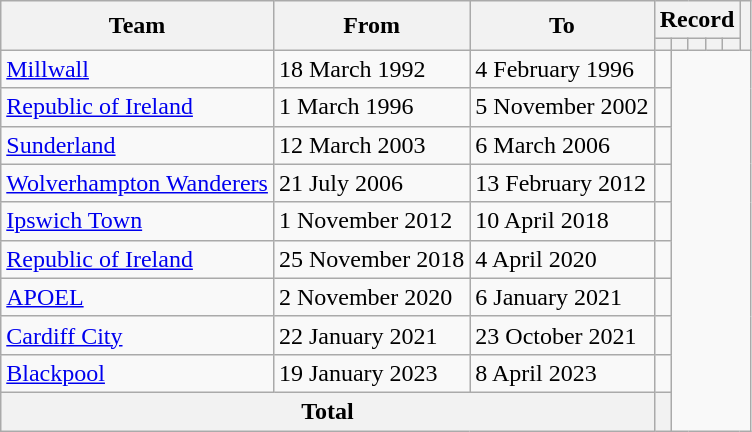<table class=wikitable style="text-align: left">
<tr>
<th rowspan=2>Team</th>
<th rowspan=2>From</th>
<th rowspan=2>To</th>
<th colspan=5>Record</th>
<th rowspan=2></th>
</tr>
<tr>
<th></th>
<th></th>
<th></th>
<th></th>
<th></th>
</tr>
<tr>
<td><a href='#'>Millwall</a></td>
<td>18 March 1992</td>
<td>4 February 1996<br></td>
<td style="text-align: center"></td>
</tr>
<tr>
<td><a href='#'>Republic of Ireland</a></td>
<td>1 March 1996</td>
<td>5 November 2002<br></td>
<td style="text-align: center"></td>
</tr>
<tr>
<td><a href='#'>Sunderland</a></td>
<td>12 March 2003</td>
<td>6 March 2006<br></td>
<td style="text-align: center"></td>
</tr>
<tr>
<td><a href='#'>Wolverhampton Wanderers</a></td>
<td>21 July 2006</td>
<td>13 February 2012<br></td>
<td style="text-align: center"></td>
</tr>
<tr>
<td><a href='#'>Ipswich Town</a></td>
<td>1 November 2012</td>
<td>10 April 2018<br></td>
<td style="text-align: center"></td>
</tr>
<tr>
<td><a href='#'>Republic of Ireland</a></td>
<td>25 November 2018</td>
<td>4 April 2020<br></td>
<td style="text-align: center"></td>
</tr>
<tr>
<td><a href='#'>APOEL</a></td>
<td>2 November 2020</td>
<td>6 January 2021<br></td>
<td style="text-align: center"></td>
</tr>
<tr>
<td><a href='#'>Cardiff City</a></td>
<td>22 January 2021</td>
<td>23 October 2021<br></td>
<td style="text-align: center"></td>
</tr>
<tr>
<td><a href='#'>Blackpool</a></td>
<td>19 January 2023</td>
<td>8 April 2023<br></td>
<td style="text-align: center"></td>
</tr>
<tr>
<th colspan=3>Total<br></th>
<th></th>
</tr>
</table>
